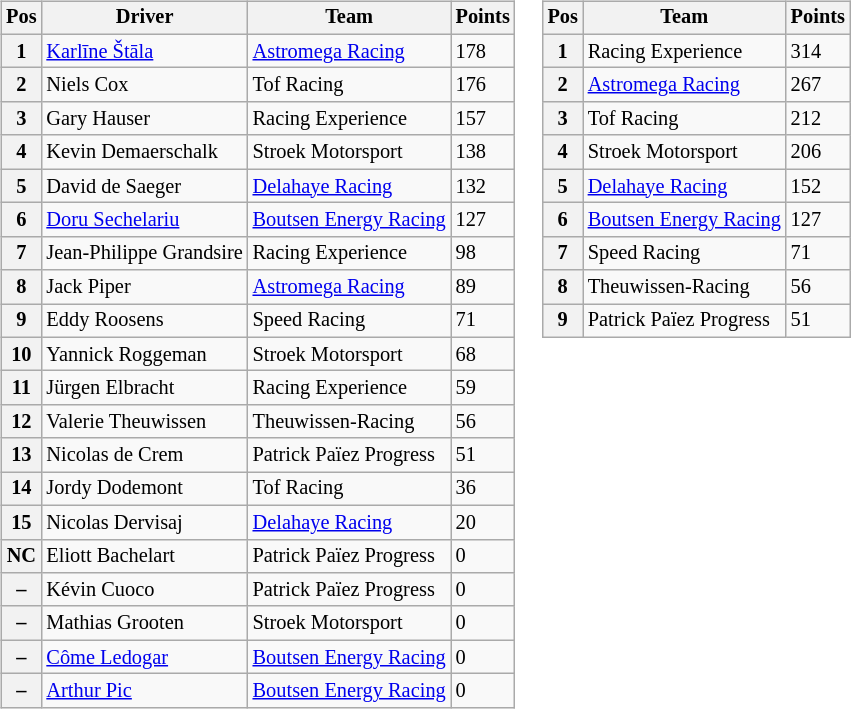<table>
<tr>
<td><br><table class="wikitable" style="font-size:85%">
<tr>
<th>Pos</th>
<th>Driver</th>
<th>Team</th>
<th>Points</th>
</tr>
<tr>
<th>1</th>
<td> <a href='#'>Karlīne Štāla</a></td>
<td><a href='#'>Astromega Racing</a></td>
<td>178</td>
</tr>
<tr>
<th>2</th>
<td> Niels Cox</td>
<td>Tof Racing</td>
<td>176</td>
</tr>
<tr>
<th>3</th>
<td> Gary Hauser</td>
<td>Racing Experience</td>
<td>157</td>
</tr>
<tr>
<th>4</th>
<td> Kevin Demaerschalk</td>
<td>Stroek Motorsport</td>
<td>138</td>
</tr>
<tr>
<th>5</th>
<td> David de Saeger</td>
<td><a href='#'>Delahaye Racing</a></td>
<td>132</td>
</tr>
<tr>
<th>6</th>
<td> <a href='#'>Doru Sechelariu</a></td>
<td><a href='#'>Boutsen Energy Racing</a></td>
<td>127</td>
</tr>
<tr>
<th>7</th>
<td> Jean-Philippe Grandsire</td>
<td>Racing Experience</td>
<td>98</td>
</tr>
<tr>
<th>8</th>
<td> Jack Piper</td>
<td><a href='#'>Astromega Racing</a></td>
<td>89</td>
</tr>
<tr>
<th>9</th>
<td> Eddy Roosens</td>
<td>Speed Racing</td>
<td>71</td>
</tr>
<tr>
<th>10</th>
<td> Yannick Roggeman</td>
<td>Stroek Motorsport</td>
<td>68</td>
</tr>
<tr>
<th>11</th>
<td> Jürgen Elbracht</td>
<td>Racing Experience</td>
<td>59</td>
</tr>
<tr>
<th>12</th>
<td> Valerie Theuwissen</td>
<td>Theuwissen-Racing</td>
<td>56</td>
</tr>
<tr>
<th>13</th>
<td> Nicolas de Crem</td>
<td>Patrick Païez Progress</td>
<td>51</td>
</tr>
<tr>
<th>14</th>
<td> Jordy Dodemont</td>
<td>Tof Racing</td>
<td>36</td>
</tr>
<tr>
<th>15</th>
<td> Nicolas Dervisaj</td>
<td><a href='#'>Delahaye Racing</a></td>
<td>20</td>
</tr>
<tr>
<th>NC</th>
<td> Eliott Bachelart</td>
<td>Patrick Païez Progress</td>
<td>0</td>
</tr>
<tr>
<th>–</th>
<td> Kévin Cuoco</td>
<td>Patrick Païez Progress</td>
<td>0</td>
</tr>
<tr>
<th>–</th>
<td> Mathias Grooten</td>
<td>Stroek Motorsport</td>
<td>0</td>
</tr>
<tr>
<th>–</th>
<td> <a href='#'>Côme Ledogar</a></td>
<td><a href='#'>Boutsen Energy Racing</a></td>
<td>0</td>
</tr>
<tr>
<th>–</th>
<td> <a href='#'>Arthur Pic</a></td>
<td><a href='#'>Boutsen Energy Racing</a></td>
<td>0</td>
</tr>
</table>
</td>
<td valign=top><br><table class="wikitable" style="font-size: 85%;">
<tr>
<th>Pos</th>
<th>Team</th>
<th>Points</th>
</tr>
<tr>
<th>1</th>
<td>Racing Experience</td>
<td>314</td>
</tr>
<tr>
<th>2</th>
<td><a href='#'>Astromega Racing</a></td>
<td>267</td>
</tr>
<tr>
<th>3</th>
<td>Tof Racing</td>
<td>212</td>
</tr>
<tr>
<th>4</th>
<td>Stroek Motorsport</td>
<td>206</td>
</tr>
<tr>
<th>5</th>
<td><a href='#'>Delahaye Racing</a></td>
<td>152</td>
</tr>
<tr>
<th>6</th>
<td><a href='#'>Boutsen Energy Racing</a></td>
<td>127</td>
</tr>
<tr>
<th>7</th>
<td>Speed Racing</td>
<td>71</td>
</tr>
<tr>
<th>8</th>
<td>Theuwissen-Racing</td>
<td>56</td>
</tr>
<tr>
<th>9</th>
<td>Patrick Païez Progress</td>
<td>51</td>
</tr>
</table>
</td>
</tr>
</table>
